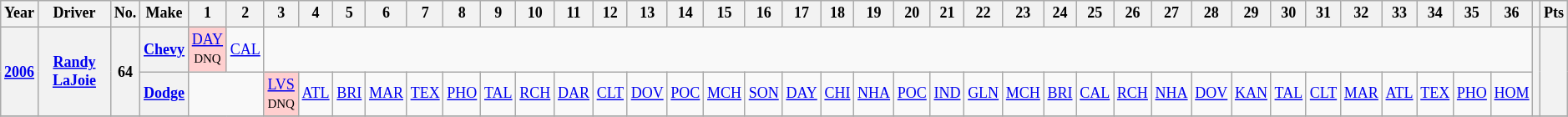<table class="wikitable" style="text-align:center; font-size:75%">
<tr>
<th>Year</th>
<th>Driver</th>
<th>No.</th>
<th>Make</th>
<th>1</th>
<th>2</th>
<th>3</th>
<th>4</th>
<th>5</th>
<th>6</th>
<th>7</th>
<th>8</th>
<th>9</th>
<th>10</th>
<th>11</th>
<th>12</th>
<th>13</th>
<th>14</th>
<th>15</th>
<th>16</th>
<th>17</th>
<th>18</th>
<th>19</th>
<th>20</th>
<th>21</th>
<th>22</th>
<th>23</th>
<th>24</th>
<th>25</th>
<th>26</th>
<th>27</th>
<th>28</th>
<th>29</th>
<th>30</th>
<th>31</th>
<th>32</th>
<th>33</th>
<th>34</th>
<th>35</th>
<th>36</th>
<th></th>
<th>Pts</th>
</tr>
<tr>
<th rowspan=2><a href='#'>2006</a></th>
<th rowspan=2><a href='#'>Randy LaJoie</a></th>
<th rowspan=2>64</th>
<th><a href='#'>Chevy</a></th>
<td style="background:#FFCFCF;"><a href='#'>DAY</a><br><small>DNQ</small></td>
<td><a href='#'>CAL</a></td>
<td colspan=34></td>
<th rowspan=2></th>
<th rowspan=2></th>
</tr>
<tr>
<th><a href='#'>Dodge</a></th>
<td colspan=2></td>
<td style="background:#FFCFCF;"><a href='#'>LVS</a><br><small>DNQ</small></td>
<td><a href='#'>ATL</a></td>
<td><a href='#'>BRI</a></td>
<td><a href='#'>MAR</a></td>
<td><a href='#'>TEX</a></td>
<td><a href='#'>PHO</a></td>
<td><a href='#'>TAL</a></td>
<td><a href='#'>RCH</a></td>
<td><a href='#'>DAR</a></td>
<td><a href='#'>CLT</a></td>
<td><a href='#'>DOV</a></td>
<td><a href='#'>POC</a></td>
<td><a href='#'>MCH</a></td>
<td><a href='#'>SON</a></td>
<td><a href='#'>DAY</a></td>
<td><a href='#'>CHI</a></td>
<td><a href='#'>NHA</a></td>
<td><a href='#'>POC</a></td>
<td><a href='#'>IND</a></td>
<td><a href='#'>GLN</a></td>
<td><a href='#'>MCH</a></td>
<td><a href='#'>BRI</a></td>
<td><a href='#'>CAL</a></td>
<td><a href='#'>RCH</a></td>
<td><a href='#'>NHA</a></td>
<td><a href='#'>DOV</a></td>
<td><a href='#'>KAN</a></td>
<td><a href='#'>TAL</a></td>
<td><a href='#'>CLT</a></td>
<td><a href='#'>MAR</a></td>
<td><a href='#'>ATL</a></td>
<td><a href='#'>TEX</a></td>
<td><a href='#'>PHO</a></td>
<td><a href='#'>HOM</a></td>
</tr>
<tr>
</tr>
</table>
